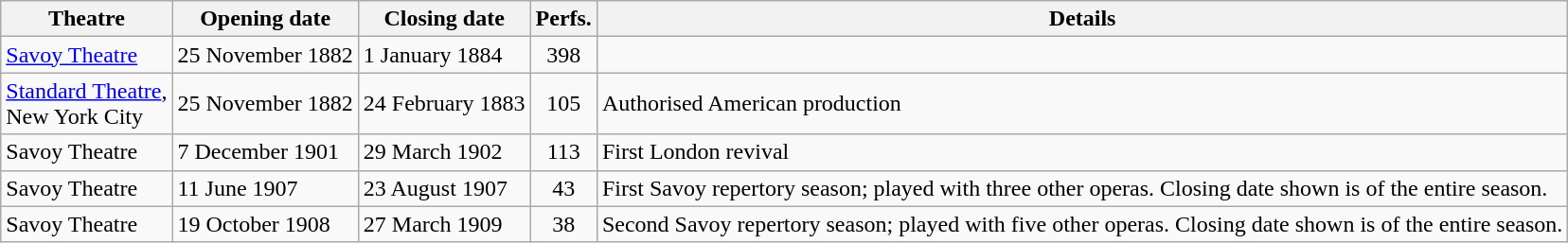<table class="wikitable">
<tr>
<th>Theatre</th>
<th>Opening date</th>
<th>Closing date</th>
<th>Perfs.</th>
<th>Details</th>
</tr>
<tr>
<td nowrap><a href='#'>Savoy Theatre</a></td>
<td>25 November 1882</td>
<td>1 January 1884</td>
<td align=center>398</td>
<td></td>
</tr>
<tr>
<td><a href='#'>Standard Theatre</a>, <br>New York City</td>
<td nowrap>25 November 1882</td>
<td nowrap>24 February 1883</td>
<td align=center>105</td>
<td>Authorised American production</td>
</tr>
<tr>
<td>Savoy Theatre</td>
<td>7 December 1901</td>
<td>29 March 1902</td>
<td align=center>113</td>
<td>First London revival</td>
</tr>
<tr>
<td>Savoy Theatre</td>
<td>11 June 1907</td>
<td>23 August 1907</td>
<td align=center>43</td>
<td>First Savoy repertory season; played with three other operas. Closing date shown is of the entire season.</td>
</tr>
<tr>
<td nowrap>Savoy Theatre</td>
<td>19 October 1908</td>
<td>27 March 1909</td>
<td align=center>38</td>
<td>Second Savoy repertory season; played with five other operas. Closing date shown is of the entire season.</td>
</tr>
</table>
